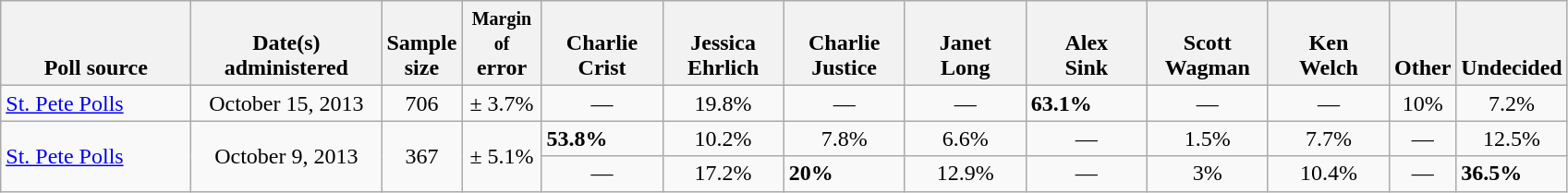<table class="wikitable">
<tr valign= bottom>
<th style="width:130px;">Poll source</th>
<th style="width:130px;">Date(s)<br>administered</th>
<th class=small>Sample<br>size</th>
<th style="width:50px;"><small>Margin of</small><br>error</th>
<th style="width:80px;">Charlie<br>Crist</th>
<th style="width:80px;">Jessica<br>Ehrlich</th>
<th style="width:80px;">Charlie<br>Justice</th>
<th style="width:80px;">Janet<br>Long</th>
<th style="width:80px;">Alex<br>Sink</th>
<th style="width:80px;">Scott<br>Wagman</th>
<th style="width:80px;">Ken<br>Welch</th>
<th style="width:40px;">Other</th>
<th style="width:40px;">Undecided</th>
</tr>
<tr>
<td><a href='#'>St. Pete Polls</a></td>
<td align=center>October 15, 2013</td>
<td align=center>706</td>
<td align=center>± 3.7%</td>
<td align=center>—</td>
<td align=center>19.8%</td>
<td align=center>—</td>
<td align=center>—</td>
<td><strong>63.1%</strong></td>
<td align=center>—</td>
<td align=center>—</td>
<td align=center>10%</td>
<td align=center>7.2%</td>
</tr>
<tr>
<td rowspan=2><a href='#'>St. Pete Polls</a></td>
<td align=center rowspan=2>October 9, 2013</td>
<td align=center rowspan=2>367</td>
<td align=center rowspan=2>± 5.1%</td>
<td><strong>53.8%</strong></td>
<td align=center>10.2%</td>
<td align=center>7.8%</td>
<td align=center>6.6%</td>
<td align=center>—</td>
<td align=center>1.5%</td>
<td align=center>7.7%</td>
<td align=center>—</td>
<td align=center>12.5%</td>
</tr>
<tr>
<td align=center>—</td>
<td align=center>17.2%</td>
<td><strong>20%</strong></td>
<td align=center>12.9%</td>
<td align=center>—</td>
<td align=center>3%</td>
<td align=center>10.4%</td>
<td align=center>—</td>
<td><strong>36.5%</strong></td>
</tr>
</table>
